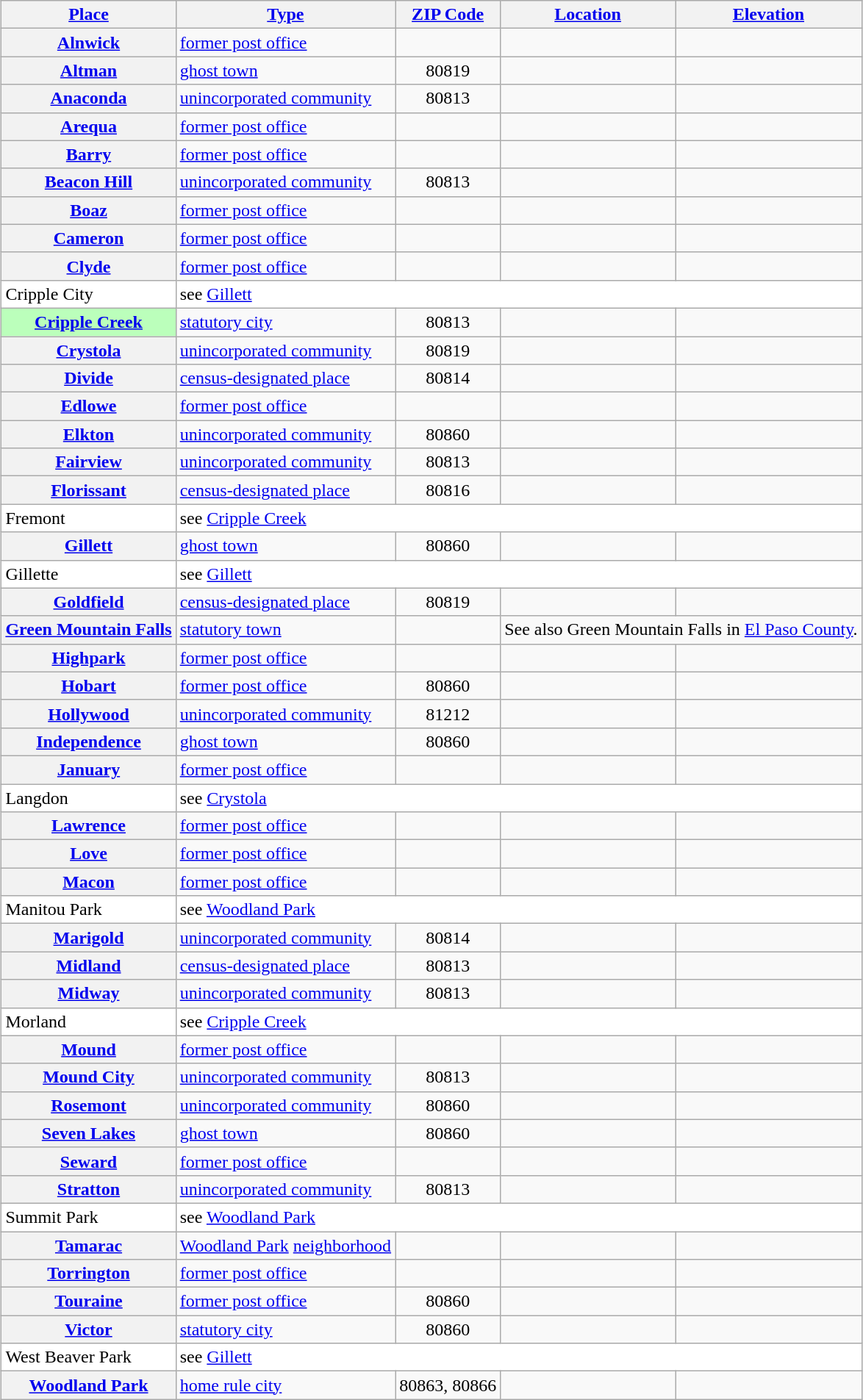<table class="wikitable sortable  plainrowheaders" style="margin:auto;">
<tr>
<th scope=col><a href='#'>Place</a></th>
<th scope=col><a href='#'>Type</a></th>
<th scope=col><a href='#'>ZIP Code</a></th>
<th scope=col><a href='#'>Location</a></th>
<th scope=col><a href='#'>Elevation</a></th>
</tr>
<tr>
<th scope=row><a href='#'>Alnwick</a></th>
<td><a href='#'>former post office</a></td>
<td align=center></td>
<td></td>
<td></td>
</tr>
<tr>
<th scope=row><a href='#'>Altman</a></th>
<td><a href='#'>ghost town</a></td>
<td align=center>80819</td>
<td></td>
<td align=right></td>
</tr>
<tr>
<th scope=row><a href='#'>Anaconda</a></th>
<td><a href='#'>unincorporated community</a></td>
<td align=center>80813</td>
<td></td>
<td align=right></td>
</tr>
<tr>
<th scope=row><a href='#'>Arequa</a></th>
<td><a href='#'>former post office</a></td>
<td align=center></td>
<td></td>
<td></td>
</tr>
<tr>
<th scope=row><a href='#'>Barry</a></th>
<td><a href='#'>former post office</a></td>
<td align=center></td>
<td></td>
<td></td>
</tr>
<tr>
<th scope=row><a href='#'>Beacon Hill</a></th>
<td><a href='#'>unincorporated community</a></td>
<td align=center>80813</td>
<td></td>
<td align=right></td>
</tr>
<tr>
<th scope=row><a href='#'>Boaz</a></th>
<td><a href='#'>former post office</a></td>
<td align=center></td>
<td></td>
<td></td>
</tr>
<tr>
<th scope=row><a href='#'>Cameron</a></th>
<td><a href='#'>former post office</a></td>
<td align=center></td>
<td></td>
<td></td>
</tr>
<tr>
<th scope=row><a href='#'>Clyde</a></th>
<td><a href='#'>former post office</a></td>
<td align=center></td>
<td></td>
<td></td>
</tr>
<tr bgcolor=white>
<td>Cripple City</td>
<td colspan=4>see <a href='#'>Gillett</a></td>
</tr>
<tr>
<th scope=row style="background:#BBFFBB;"><a href='#'>Cripple Creek</a></th>
<td><a href='#'>statutory city</a></td>
<td align=center>80813</td>
<td></td>
<td align=right></td>
</tr>
<tr>
<th scope=row><a href='#'>Crystola</a></th>
<td><a href='#'>unincorporated community</a></td>
<td align=center>80819</td>
<td></td>
<td align=right></td>
</tr>
<tr>
<th scope=row><a href='#'>Divide</a></th>
<td><a href='#'>census-designated place</a></td>
<td align=center>80814</td>
<td></td>
<td align=right></td>
</tr>
<tr>
<th scope=row><a href='#'>Edlowe</a></th>
<td><a href='#'>former post office</a></td>
<td align=center></td>
<td></td>
<td></td>
</tr>
<tr>
<th scope=row><a href='#'>Elkton</a></th>
<td><a href='#'>unincorporated community</a></td>
<td align=center>80860</td>
<td></td>
<td align=right></td>
</tr>
<tr>
<th scope=row><a href='#'>Fairview</a></th>
<td><a href='#'>unincorporated community</a></td>
<td align=center>80813</td>
<td></td>
<td align=right></td>
</tr>
<tr>
<th scope=row><a href='#'>Florissant</a></th>
<td><a href='#'>census-designated place</a></td>
<td align=center>80816</td>
<td></td>
<td align=right></td>
</tr>
<tr bgcolor=white>
<td>Fremont</td>
<td colspan=4>see <a href='#'>Cripple Creek</a></td>
</tr>
<tr>
<th scope=row><a href='#'>Gillett</a></th>
<td><a href='#'>ghost town</a></td>
<td align=center>80860</td>
<td></td>
<td align=right></td>
</tr>
<tr bgcolor=white>
<td>Gillette</td>
<td colspan=4>see <a href='#'>Gillett</a></td>
</tr>
<tr>
<th scope=row><a href='#'>Goldfield</a></th>
<td><a href='#'>census-designated place</a></td>
<td align=center>80819</td>
<td></td>
<td align=right></td>
</tr>
<tr>
<th scope=row><a href='#'>Green Mountain Falls</a></th>
<td><a href='#'>statutory town</a></td>
<td align=center></td>
<td colspan=2>See also Green Mountain Falls in <a href='#'>El Paso County</a>.</td>
</tr>
<tr>
<th scope=row><a href='#'>Highpark</a></th>
<td><a href='#'>former post office</a></td>
<td align=center></td>
<td></td>
<td></td>
</tr>
<tr>
<th scope=row><a href='#'>Hobart</a></th>
<td><a href='#'>former post office</a></td>
<td align=center>80860</td>
<td></td>
<td></td>
</tr>
<tr>
<th scope=row><a href='#'>Hollywood</a></th>
<td><a href='#'>unincorporated community</a></td>
<td align=center>81212</td>
<td></td>
<td align=right></td>
</tr>
<tr>
<th scope=row><a href='#'>Independence</a></th>
<td><a href='#'>ghost town</a></td>
<td align=center>80860</td>
<td></td>
<td align=right></td>
</tr>
<tr>
<th scope=row><a href='#'>January</a></th>
<td><a href='#'>former post office</a></td>
<td align=center></td>
<td></td>
<td></td>
</tr>
<tr bgcolor=white>
<td>Langdon</td>
<td colspan=4>see <a href='#'>Crystola</a></td>
</tr>
<tr>
<th scope=row><a href='#'>Lawrence</a></th>
<td><a href='#'>former post office</a></td>
<td align=center></td>
<td></td>
<td></td>
</tr>
<tr>
<th scope=row><a href='#'>Love</a></th>
<td><a href='#'>former post office</a></td>
<td align=center></td>
<td></td>
<td></td>
</tr>
<tr>
<th scope=row><a href='#'>Macon</a></th>
<td><a href='#'>former post office</a></td>
<td align=center></td>
<td></td>
<td></td>
</tr>
<tr bgcolor=white>
<td>Manitou Park</td>
<td colspan=4>see <a href='#'>Woodland Park</a></td>
</tr>
<tr>
<th scope=row><a href='#'>Marigold</a></th>
<td><a href='#'>unincorporated community</a></td>
<td align=center>80814</td>
<td></td>
<td align=right></td>
</tr>
<tr>
<th scope=row><a href='#'>Midland</a></th>
<td><a href='#'>census-designated place</a></td>
<td align=center>80813</td>
<td></td>
<td align=right></td>
</tr>
<tr>
<th scope=row><a href='#'>Midway</a></th>
<td><a href='#'>unincorporated community</a></td>
<td align=center>80813</td>
<td></td>
<td align=right></td>
</tr>
<tr bgcolor=white>
<td>Morland</td>
<td colspan=4>see <a href='#'>Cripple Creek</a></td>
</tr>
<tr>
<th scope=row><a href='#'>Mound</a></th>
<td><a href='#'>former post office</a></td>
<td align=center></td>
<td></td>
<td></td>
</tr>
<tr>
<th scope=row><a href='#'>Mound City</a></th>
<td><a href='#'>unincorporated community</a></td>
<td align=center>80813</td>
<td></td>
<td align=right></td>
</tr>
<tr>
<th scope=row><a href='#'>Rosemont</a></th>
<td><a href='#'>unincorporated community</a></td>
<td align=center>80860</td>
<td></td>
<td align=right></td>
</tr>
<tr>
<th scope=row><a href='#'>Seven Lakes</a></th>
<td><a href='#'>ghost town</a></td>
<td align=center>80860</td>
<td></td>
<td align=right></td>
</tr>
<tr>
<th scope=row><a href='#'>Seward</a></th>
<td><a href='#'>former post office</a></td>
<td align=center></td>
<td></td>
<td></td>
</tr>
<tr>
<th scope=row><a href='#'>Stratton</a></th>
<td><a href='#'>unincorporated community</a></td>
<td align=center>80813</td>
<td></td>
<td align=right></td>
</tr>
<tr bgcolor=white>
<td>Summit Park</td>
<td colspan=4>see <a href='#'>Woodland Park</a></td>
</tr>
<tr>
<th scope=row><a href='#'>Tamarac</a></th>
<td><a href='#'>Woodland Park</a> <a href='#'>neighborhood</a></td>
<td align=center></td>
<td></td>
<td></td>
</tr>
<tr>
<th scope=row><a href='#'>Torrington</a></th>
<td><a href='#'>former post office</a></td>
<td align=center></td>
<td></td>
<td></td>
</tr>
<tr>
<th scope=row><a href='#'>Touraine</a></th>
<td><a href='#'>former post office</a></td>
<td align=center>80860</td>
<td></td>
<td></td>
</tr>
<tr>
<th scope=row><a href='#'>Victor</a></th>
<td><a href='#'>statutory city</a></td>
<td align=center>80860</td>
<td></td>
<td align=right></td>
</tr>
<tr bgcolor=white>
<td>West Beaver Park</td>
<td colspan=4>see <a href='#'>Gillett</a></td>
</tr>
<tr>
<th scope=row><a href='#'>Woodland Park</a></th>
<td><a href='#'>home rule city</a></td>
<td align=center>80863, 80866</td>
<td></td>
<td align=right></td>
</tr>
</table>
